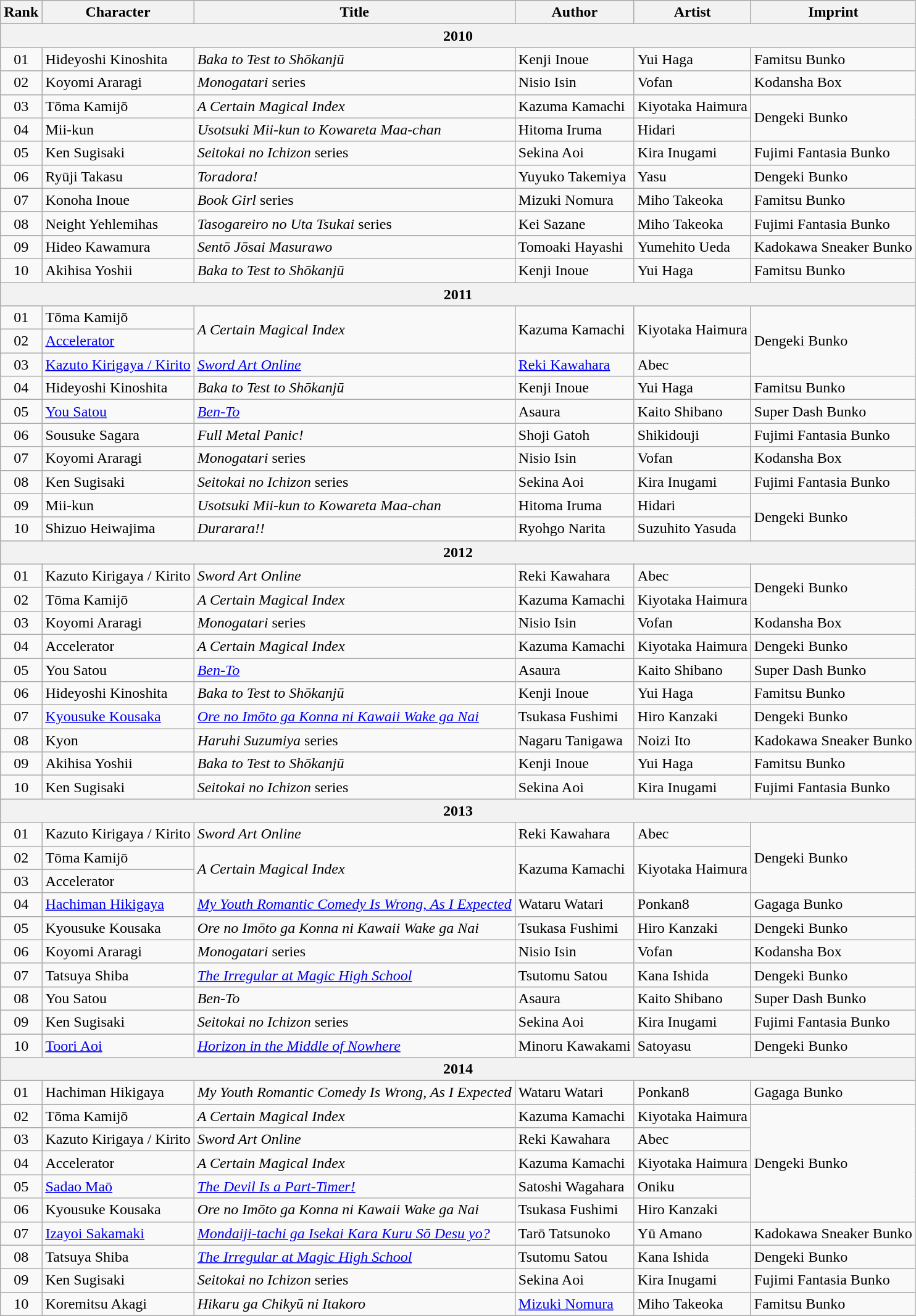<table class="wikitable">
<tr>
<th>Rank</th>
<th>Character</th>
<th>Title</th>
<th>Author</th>
<th>Artist</th>
<th>Imprint</th>
</tr>
<tr>
<th colspan="6">2010</th>
</tr>
<tr>
<td align="center">01</td>
<td>Hideyoshi Kinoshita</td>
<td><em>Baka to Test to Shōkanjū</em></td>
<td>Kenji Inoue</td>
<td>Yui Haga</td>
<td>Famitsu Bunko</td>
</tr>
<tr>
<td align="center">02</td>
<td>Koyomi Araragi</td>
<td><em>Monogatari</em> series</td>
<td>Nisio Isin</td>
<td>Vofan</td>
<td>Kodansha Box</td>
</tr>
<tr>
<td align="center">03</td>
<td>Tōma Kamijō</td>
<td><em>A Certain Magical Index</em></td>
<td>Kazuma Kamachi</td>
<td>Kiyotaka Haimura</td>
<td rowspan="2">Dengeki Bunko</td>
</tr>
<tr>
<td align="center">04</td>
<td>Mii-kun</td>
<td><em>Usotsuki Mii-kun to Kowareta Maa-chan</em></td>
<td>Hitoma Iruma</td>
<td>Hidari</td>
</tr>
<tr>
<td align="center">05</td>
<td>Ken Sugisaki</td>
<td><em>Seitokai no Ichizon</em> series</td>
<td>Sekina Aoi</td>
<td>Kira Inugami</td>
<td>Fujimi Fantasia Bunko</td>
</tr>
<tr>
<td align="center">06</td>
<td>Ryūji Takasu</td>
<td><em>Toradora!</em></td>
<td>Yuyuko Takemiya</td>
<td>Yasu</td>
<td>Dengeki Bunko</td>
</tr>
<tr>
<td align="center">07</td>
<td>Konoha Inoue</td>
<td><em>Book Girl</em> series</td>
<td>Mizuki Nomura</td>
<td>Miho Takeoka</td>
<td>Famitsu Bunko</td>
</tr>
<tr>
<td align="center">08</td>
<td>Neight Yehlemihas</td>
<td><em>Tasogareiro no Uta Tsukai</em> series</td>
<td>Kei Sazane</td>
<td>Miho Takeoka</td>
<td>Fujimi Fantasia Bunko</td>
</tr>
<tr>
<td align="center">09</td>
<td>Hideo Kawamura</td>
<td><em>Sentō Jōsai Masurawo</em></td>
<td>Tomoaki Hayashi</td>
<td>Yumehito Ueda</td>
<td>Kadokawa Sneaker Bunko</td>
</tr>
<tr>
<td align="center">10</td>
<td>Akihisa Yoshii</td>
<td><em>Baka to Test to Shōkanjū</em></td>
<td>Kenji Inoue</td>
<td>Yui Haga</td>
<td>Famitsu Bunko</td>
</tr>
<tr>
<th colspan="6">2011</th>
</tr>
<tr>
<td align="center">01</td>
<td>Tōma Kamijō</td>
<td rowspan="2"><em>A Certain Magical Index</em></td>
<td rowspan="2">Kazuma Kamachi</td>
<td rowspan="2">Kiyotaka Haimura</td>
<td rowspan="3">Dengeki Bunko</td>
</tr>
<tr>
<td align="center">02</td>
<td><a href='#'>Accelerator</a></td>
</tr>
<tr>
<td align="center">03</td>
<td><a href='#'>Kazuto Kirigaya / Kirito</a></td>
<td><em><a href='#'>Sword Art Online</a></em></td>
<td><a href='#'>Reki Kawahara</a></td>
<td>Abec</td>
</tr>
<tr>
<td align="center">04</td>
<td>Hideyoshi Kinoshita</td>
<td><em>Baka to Test to Shōkanjū</em></td>
<td>Kenji Inoue</td>
<td>Yui Haga</td>
<td>Famitsu Bunko</td>
</tr>
<tr>
<td align="center">05</td>
<td><a href='#'>You Satou</a></td>
<td><em><a href='#'>Ben-To</a></em></td>
<td>Asaura</td>
<td>Kaito Shibano</td>
<td>Super Dash Bunko</td>
</tr>
<tr>
<td align="center">06</td>
<td>Sousuke Sagara</td>
<td><em>Full Metal Panic!</em></td>
<td>Shoji Gatoh</td>
<td>Shikidouji</td>
<td>Fujimi Fantasia Bunko</td>
</tr>
<tr>
<td align="center">07</td>
<td>Koyomi Araragi</td>
<td><em>Monogatari</em> series</td>
<td>Nisio Isin</td>
<td>Vofan</td>
<td>Kodansha Box</td>
</tr>
<tr>
<td align="center">08</td>
<td>Ken Sugisaki</td>
<td><em>Seitokai no Ichizon</em> series</td>
<td>Sekina Aoi</td>
<td>Kira Inugami</td>
<td>Fujimi Fantasia Bunko</td>
</tr>
<tr>
<td align="center">09</td>
<td>Mii-kun</td>
<td><em>Usotsuki Mii-kun to Kowareta Maa-chan</em></td>
<td>Hitoma Iruma</td>
<td>Hidari</td>
<td rowspan="2">Dengeki Bunko</td>
</tr>
<tr>
<td align="center">10</td>
<td>Shizuo Heiwajima</td>
<td><em>Durarara!!</em></td>
<td>Ryohgo Narita</td>
<td>Suzuhito Yasuda</td>
</tr>
<tr>
<th colspan="6">2012</th>
</tr>
<tr>
<td align="center">01</td>
<td>Kazuto Kirigaya / Kirito</td>
<td><em>Sword Art Online</em></td>
<td>Reki Kawahara</td>
<td>Abec</td>
<td rowspan="2">Dengeki Bunko</td>
</tr>
<tr>
<td align="center">02</td>
<td>Tōma Kamijō</td>
<td><em>A Certain Magical Index</em></td>
<td>Kazuma Kamachi</td>
<td>Kiyotaka Haimura</td>
</tr>
<tr>
<td align="center">03</td>
<td>Koyomi Araragi</td>
<td><em>Monogatari</em> series</td>
<td>Nisio Isin</td>
<td>Vofan</td>
<td>Kodansha Box</td>
</tr>
<tr>
<td align="center">04</td>
<td>Accelerator</td>
<td><em>A Certain Magical Index</em></td>
<td>Kazuma Kamachi</td>
<td>Kiyotaka Haimura</td>
<td>Dengeki Bunko</td>
</tr>
<tr>
<td align="center">05</td>
<td>You Satou</td>
<td><em><a href='#'>Ben-To</a></em></td>
<td>Asaura</td>
<td>Kaito Shibano</td>
<td>Super Dash Bunko</td>
</tr>
<tr>
<td align="center">06</td>
<td>Hideyoshi Kinoshita</td>
<td><em>Baka to Test to Shōkanjū</em></td>
<td>Kenji Inoue</td>
<td>Yui Haga</td>
<td>Famitsu Bunko</td>
</tr>
<tr>
<td align="center">07</td>
<td><a href='#'>Kyousuke Kousaka</a></td>
<td><em><a href='#'>Ore no Imōto ga Konna ni Kawaii Wake ga Nai</a></em></td>
<td>Tsukasa Fushimi</td>
<td>Hiro Kanzaki</td>
<td>Dengeki Bunko</td>
</tr>
<tr>
<td align="center">08</td>
<td>Kyon</td>
<td><em>Haruhi Suzumiya</em> series</td>
<td>Nagaru Tanigawa</td>
<td>Noizi Ito</td>
<td>Kadokawa Sneaker Bunko</td>
</tr>
<tr>
<td align="center">09</td>
<td>Akihisa Yoshii</td>
<td><em>Baka to Test to Shōkanjū</em></td>
<td>Kenji Inoue</td>
<td>Yui Haga</td>
<td>Famitsu Bunko</td>
</tr>
<tr>
<td align="center">10</td>
<td>Ken Sugisaki</td>
<td><em>Seitokai no Ichizon</em> series</td>
<td>Sekina Aoi</td>
<td>Kira Inugami</td>
<td>Fujimi Fantasia Bunko</td>
</tr>
<tr>
<th colspan="6">2013</th>
</tr>
<tr>
<td align="center">01</td>
<td>Kazuto Kirigaya / Kirito</td>
<td><em>Sword Art Online</em></td>
<td>Reki Kawahara</td>
<td>Abec</td>
<td rowspan="3">Dengeki Bunko</td>
</tr>
<tr>
<td align="center">02</td>
<td>Tōma Kamijō</td>
<td rowspan="2"><em>A Certain Magical Index</em></td>
<td rowspan="2">Kazuma Kamachi</td>
<td rowspan="2">Kiyotaka Haimura</td>
</tr>
<tr>
<td align="center">03</td>
<td>Accelerator</td>
</tr>
<tr>
<td align="center">04</td>
<td><a href='#'>Hachiman Hikigaya</a></td>
<td><em><a href='#'>My Youth Romantic Comedy Is Wrong, As I Expected</a></em></td>
<td>Wataru Watari</td>
<td>Ponkan8</td>
<td>Gagaga Bunko</td>
</tr>
<tr>
<td align="center">05</td>
<td>Kyousuke Kousaka</td>
<td><em>Ore no Imōto ga Konna ni Kawaii Wake ga Nai</em></td>
<td>Tsukasa Fushimi</td>
<td>Hiro Kanzaki</td>
<td>Dengeki Bunko</td>
</tr>
<tr>
<td align="center">06</td>
<td>Koyomi Araragi</td>
<td><em>Monogatari</em> series</td>
<td>Nisio Isin</td>
<td>Vofan</td>
<td>Kodansha Box</td>
</tr>
<tr>
<td align="center">07</td>
<td>Tatsuya Shiba</td>
<td><em><a href='#'>The Irregular at Magic High School</a></em></td>
<td>Tsutomu Satou</td>
<td>Kana Ishida</td>
<td>Dengeki Bunko</td>
</tr>
<tr>
<td align="center">08</td>
<td>You Satou</td>
<td><em>Ben-To</em></td>
<td>Asaura</td>
<td>Kaito Shibano</td>
<td>Super Dash Bunko</td>
</tr>
<tr>
<td align="center">09</td>
<td>Ken Sugisaki</td>
<td><em>Seitokai no Ichizon</em> series</td>
<td>Sekina Aoi</td>
<td>Kira Inugami</td>
<td>Fujimi Fantasia Bunko</td>
</tr>
<tr>
<td align="center">10</td>
<td><a href='#'>Toori Aoi</a></td>
<td><em><a href='#'>Horizon in the Middle of Nowhere</a></em></td>
<td>Minoru Kawakami</td>
<td>Satoyasu</td>
<td>Dengeki Bunko</td>
</tr>
<tr>
<th colspan="6">2014</th>
</tr>
<tr>
<td align="center">01</td>
<td>Hachiman Hikigaya</td>
<td><em>My Youth Romantic Comedy Is Wrong, As I Expected</em></td>
<td>Wataru Watari</td>
<td>Ponkan8</td>
<td>Gagaga Bunko</td>
</tr>
<tr>
<td align="center">02</td>
<td>Tōma Kamijō</td>
<td><em>A Certain Magical Index</em></td>
<td>Kazuma Kamachi</td>
<td>Kiyotaka Haimura</td>
<td rowspan="5">Dengeki Bunko</td>
</tr>
<tr>
<td align="center">03</td>
<td>Kazuto Kirigaya / Kirito</td>
<td><em>Sword Art Online</em></td>
<td>Reki Kawahara</td>
<td>Abec</td>
</tr>
<tr>
<td align="center">04</td>
<td>Accelerator</td>
<td><em>A Certain Magical Index</em></td>
<td>Kazuma Kamachi</td>
<td>Kiyotaka Haimura</td>
</tr>
<tr>
<td align="center">05</td>
<td><a href='#'>Sadao Maō</a></td>
<td><em><a href='#'>The Devil Is a Part-Timer!</a></em></td>
<td>Satoshi Wagahara</td>
<td>Oniku</td>
</tr>
<tr>
<td align="center">06</td>
<td>Kyousuke Kousaka</td>
<td><em>Ore no Imōto ga Konna ni Kawaii Wake ga Nai</em></td>
<td>Tsukasa Fushimi</td>
<td>Hiro Kanzaki</td>
</tr>
<tr>
<td align="center">07</td>
<td><a href='#'>Izayoi Sakamaki</a></td>
<td><em><a href='#'>Mondaiji-tachi ga Isekai Kara Kuru Sō Desu yo?</a></em></td>
<td>Tarō Tatsunoko</td>
<td>Yū Amano</td>
<td>Kadokawa Sneaker Bunko</td>
</tr>
<tr>
<td align="center">08</td>
<td>Tatsuya Shiba</td>
<td><em><a href='#'>The Irregular at Magic High School</a></em></td>
<td>Tsutomu Satou</td>
<td>Kana Ishida</td>
<td>Dengeki Bunko</td>
</tr>
<tr>
<td align="center">09</td>
<td>Ken Sugisaki</td>
<td><em>Seitokai no Ichizon</em> series</td>
<td>Sekina Aoi</td>
<td>Kira Inugami</td>
<td>Fujimi Fantasia Bunko</td>
</tr>
<tr>
<td align="center">10</td>
<td>Koremitsu Akagi</td>
<td><em>Hikaru ga Chikyū ni Itakoro</em></td>
<td><a href='#'>Mizuki Nomura</a></td>
<td>Miho Takeoka</td>
<td>Famitsu Bunko</td>
</tr>
</table>
